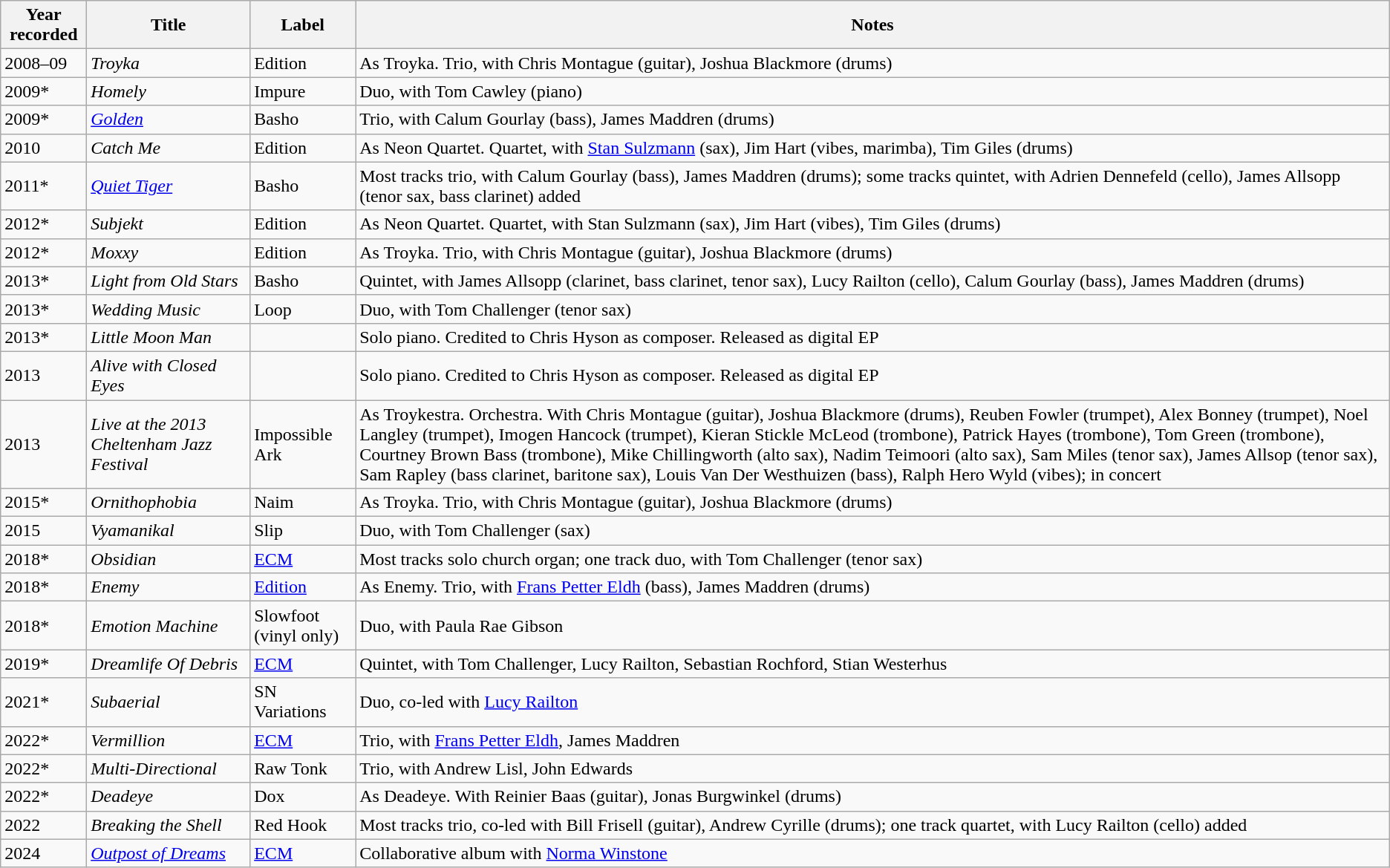<table class="wikitable sortable">
<tr>
<th>Year recorded</th>
<th>Title</th>
<th>Label</th>
<th>Notes</th>
</tr>
<tr>
<td>2008–09</td>
<td><em>Troyka</em></td>
<td>Edition</td>
<td>As Troyka. Trio, with Chris Montague (guitar), Joshua Blackmore (drums)</td>
</tr>
<tr>
<td>2009*</td>
<td><em>Homely</em></td>
<td>Impure</td>
<td>Duo, with Tom Cawley (piano)</td>
</tr>
<tr>
<td>2009*</td>
<td><em><a href='#'>Golden</a></em></td>
<td>Basho</td>
<td>Trio, with Calum Gourlay (bass), James Maddren (drums)</td>
</tr>
<tr>
<td>2010</td>
<td><em>Catch Me</em></td>
<td>Edition</td>
<td>As Neon Quartet. Quartet, with <a href='#'>Stan Sulzmann</a> (sax), Jim Hart (vibes, marimba), Tim Giles (drums)</td>
</tr>
<tr>
<td>2011*</td>
<td><em><a href='#'>Quiet Tiger</a></em></td>
<td>Basho</td>
<td>Most tracks trio, with Calum Gourlay (bass), James Maddren (drums); some tracks quintet, with Adrien Dennefeld (cello), James Allsopp (tenor sax, bass clarinet) added</td>
</tr>
<tr>
<td>2012*</td>
<td><em>Subjekt</em></td>
<td>Edition</td>
<td>As Neon Quartet. Quartet, with Stan Sulzmann (sax), Jim Hart (vibes), Tim Giles (drums)</td>
</tr>
<tr>
<td>2012*</td>
<td><em>Moxxy</em></td>
<td>Edition</td>
<td>As Troyka. Trio, with Chris Montague (guitar), Joshua Blackmore (drums)</td>
</tr>
<tr>
<td>2013*</td>
<td><em>Light from Old Stars</em></td>
<td>Basho</td>
<td>Quintet, with James Allsopp (clarinet, bass clarinet, tenor sax), Lucy Railton (cello), Calum Gourlay (bass), James Maddren (drums)</td>
</tr>
<tr>
<td>2013*</td>
<td><em>Wedding Music</em></td>
<td>Loop</td>
<td>Duo, with Tom Challenger (tenor sax)</td>
</tr>
<tr>
<td>2013*</td>
<td><em>Little Moon Man</em></td>
<td></td>
<td>Solo piano. Credited to Chris Hyson as composer. Released as digital EP</td>
</tr>
<tr>
<td>2013</td>
<td><em>Alive with Closed Eyes</em></td>
<td></td>
<td>Solo piano. Credited to Chris Hyson as composer. Released as digital EP</td>
</tr>
<tr>
<td>2013</td>
<td><em>Live at the 2013 Cheltenham Jazz Festival</em></td>
<td>Impossible Ark</td>
<td>As Troykestra. Orchestra. With Chris Montague (guitar), Joshua Blackmore (drums), Reuben Fowler (trumpet), Alex Bonney (trumpet), Noel Langley (trumpet), Imogen Hancock (trumpet), Kieran Stickle McLeod (trombone), Patrick Hayes (trombone), Tom Green (trombone), Courtney Brown Bass (trombone), Mike Chillingworth (alto sax), Nadim Teimoori (alto sax), Sam Miles (tenor sax), James Allsop (tenor sax), Sam Rapley (bass clarinet, baritone sax), Louis Van Der Westhuizen (bass), Ralph Hero Wyld (vibes); in concert</td>
</tr>
<tr>
<td>2015*</td>
<td><em>Ornithophobia</em></td>
<td>Naim</td>
<td>As Troyka. Trio, with Chris Montague (guitar), Joshua Blackmore (drums)</td>
</tr>
<tr>
<td>2015</td>
<td><em>Vyamanikal</em></td>
<td>Slip</td>
<td>Duo, with Tom Challenger (sax)</td>
</tr>
<tr>
<td>2018*</td>
<td><em>Obsidian</em></td>
<td><a href='#'>ECM</a></td>
<td>Most tracks solo church organ; one track duo, with Tom Challenger (tenor sax)</td>
</tr>
<tr>
<td>2018*</td>
<td><em>Enemy</em></td>
<td><a href='#'>Edition</a></td>
<td>As Enemy. Trio, with <a href='#'>Frans Petter Eldh</a> (bass), James Maddren (drums)</td>
</tr>
<tr>
<td>2018*</td>
<td><em>Emotion Machine</em></td>
<td>Slowfoot (vinyl only)</td>
<td>Duo, with Paula Rae Gibson</td>
</tr>
<tr>
<td>2019*</td>
<td><em>Dreamlife Of Debris</em></td>
<td><a href='#'>ECM</a></td>
<td>Quintet, with Tom Challenger, Lucy Railton, Sebastian Rochford, Stian Westerhus</td>
</tr>
<tr>
<td>2021*</td>
<td><em>Subaerial</em></td>
<td>SN Variations</td>
<td>Duo, co-led with <a href='#'>Lucy Railton</a></td>
</tr>
<tr>
<td>2022*</td>
<td><em>Vermillion</em></td>
<td><a href='#'>ECM</a></td>
<td>Trio, with <a href='#'>Frans Petter Eldh</a>, James Maddren</td>
</tr>
<tr>
<td>2022*</td>
<td><em> Multi-Directional</em></td>
<td>Raw Tonk</td>
<td>Trio, with Andrew Lisl, John Edwards</td>
</tr>
<tr>
<td>2022*</td>
<td><em>Deadeye</em></td>
<td>Dox</td>
<td>As Deadeye. With Reinier Baas (guitar), Jonas Burgwinkel (drums)</td>
</tr>
<tr>
<td>2022</td>
<td><em>Breaking the Shell</em></td>
<td>Red Hook</td>
<td>Most tracks trio, co-led with Bill Frisell (guitar), Andrew Cyrille (drums); one track quartet, with Lucy Railton (cello) added</td>
</tr>
<tr>
<td>2024</td>
<td><em><a href='#'>Outpost of Dreams</a></em></td>
<td><a href='#'>ECM</a></td>
<td>Collaborative album with <a href='#'>Norma Winstone</a></td>
</tr>
</table>
